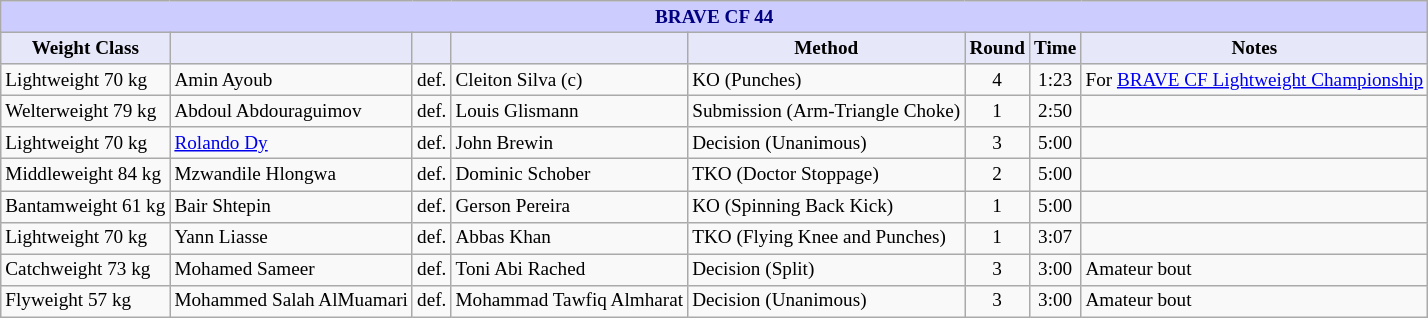<table class="wikitable" style="font-size: 80%;">
<tr>
<th colspan="8" style="background-color: #ccf; color: #000080; text-align: center;"><strong>BRAVE CF 44</strong></th>
</tr>
<tr>
<th colspan="1" style="background-color: #E6E8FA; color: #000000; text-align: center;">Weight Class</th>
<th colspan="1" style="background-color: #E6E8FA; color: #000000; text-align: center;"></th>
<th colspan="1" style="background-color: #E6E8FA; color: #000000; text-align: center;"></th>
<th colspan="1" style="background-color: #E6E8FA; color: #000000; text-align: center;"></th>
<th colspan="1" style="background-color: #E6E8FA; color: #000000; text-align: center;">Method</th>
<th colspan="1" style="background-color: #E6E8FA; color: #000000; text-align: center;">Round</th>
<th colspan="1" style="background-color: #E6E8FA; color: #000000; text-align: center;">Time</th>
<th colspan="1" style="background-color: #E6E8FA; color: #000000; text-align: center;">Notes</th>
</tr>
<tr>
<td>Lightweight 70 kg</td>
<td> Amin Ayoub</td>
<td align=center>def.</td>
<td> Cleiton Silva (c)</td>
<td>KO (Punches)</td>
<td align=center>4</td>
<td align=center>1:23</td>
<td>For <a href='#'>BRAVE CF Lightweight Championship</a></td>
</tr>
<tr>
<td>Welterweight 79 kg</td>
<td> Abdoul Abdouraguimov</td>
<td align=center>def.</td>
<td> Louis Glismann</td>
<td>Submission (Arm-Triangle Choke)</td>
<td align=center>1</td>
<td align=center>2:50</td>
<td></td>
</tr>
<tr>
<td>Lightweight 70 kg</td>
<td> <a href='#'>Rolando Dy</a></td>
<td align=center>def.</td>
<td> John Brewin</td>
<td>Decision (Unanimous)</td>
<td align=center>3</td>
<td align=center>5:00</td>
<td></td>
</tr>
<tr>
<td>Middleweight 84 kg</td>
<td> Mzwandile Hlongwa</td>
<td align=center>def.</td>
<td> Dominic Schober</td>
<td>TKO (Doctor Stoppage)</td>
<td align=center>2</td>
<td align=center>5:00</td>
<td></td>
</tr>
<tr>
<td>Bantamweight 61 kg</td>
<td> Bair Shtepin</td>
<td align=center>def.</td>
<td> Gerson Pereira</td>
<td>KO (Spinning Back Kick)</td>
<td align=center>1</td>
<td align=center>5:00</td>
<td></td>
</tr>
<tr>
<td>Lightweight 70 kg</td>
<td> Yann Liasse</td>
<td align=center>def.</td>
<td> Abbas Khan</td>
<td>TKO (Flying Knee and Punches)</td>
<td align=center>1</td>
<td align=center>3:07</td>
<td></td>
</tr>
<tr>
<td>Catchweight 73 kg</td>
<td> Mohamed Sameer</td>
<td align=center>def.</td>
<td> Toni Abi Rached</td>
<td>Decision (Split)</td>
<td align=center>3</td>
<td align=center>3:00</td>
<td>Amateur bout</td>
</tr>
<tr>
<td>Flyweight 57 kg</td>
<td> Mohammed Salah AlMuamari</td>
<td align=center>def.</td>
<td> Mohammad Tawfiq Almharat</td>
<td>Decision (Unanimous)</td>
<td align=center>3</td>
<td align=center>3:00</td>
<td>Amateur bout</td>
</tr>
</table>
